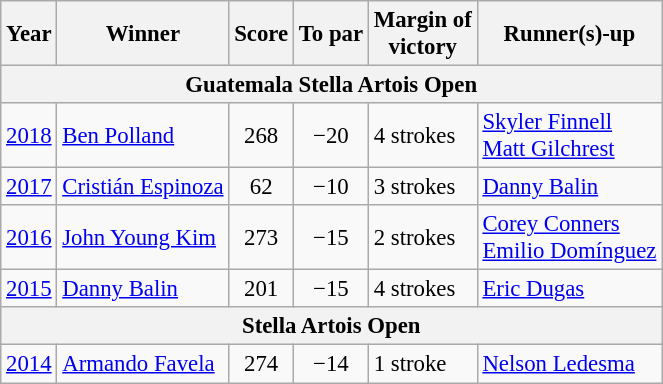<table class=wikitable style="font-size:95%">
<tr>
<th>Year</th>
<th>Winner</th>
<th>Score</th>
<th>To par</th>
<th>Margin of<br>victory</th>
<th>Runner(s)-up</th>
</tr>
<tr>
<th colspan=6>Guatemala Stella Artois Open</th>
</tr>
<tr>
<td><a href='#'>2018</a></td>
<td> <a href='#'>Ben Polland</a></td>
<td align=center>268</td>
<td align=center>−20</td>
<td>4 strokes</td>
<td> <a href='#'>Skyler Finnell</a><br> <a href='#'>Matt Gilchrest</a></td>
</tr>
<tr>
<td><a href='#'>2017</a></td>
<td> <a href='#'>Cristián Espinoza</a></td>
<td align=center>62</td>
<td align=center>−10</td>
<td>3 strokes</td>
<td> <a href='#'>Danny Balin</a></td>
</tr>
<tr>
<td><a href='#'>2016</a></td>
<td> <a href='#'>John Young Kim</a></td>
<td align=center>273</td>
<td align=center>−15</td>
<td>2 strokes</td>
<td> <a href='#'>Corey Conners</a><br> <a href='#'>Emilio Domínguez</a></td>
</tr>
<tr>
<td><a href='#'>2015</a></td>
<td> <a href='#'>Danny Balin</a></td>
<td align=center>201</td>
<td align=center>−15</td>
<td>4 strokes</td>
<td> <a href='#'>Eric Dugas</a></td>
</tr>
<tr>
<th colspan=6>Stella Artois Open</th>
</tr>
<tr>
<td><a href='#'>2014</a></td>
<td> <a href='#'>Armando Favela</a></td>
<td align=center>274</td>
<td align=center>−14</td>
<td>1 stroke</td>
<td> <a href='#'>Nelson Ledesma</a></td>
</tr>
</table>
